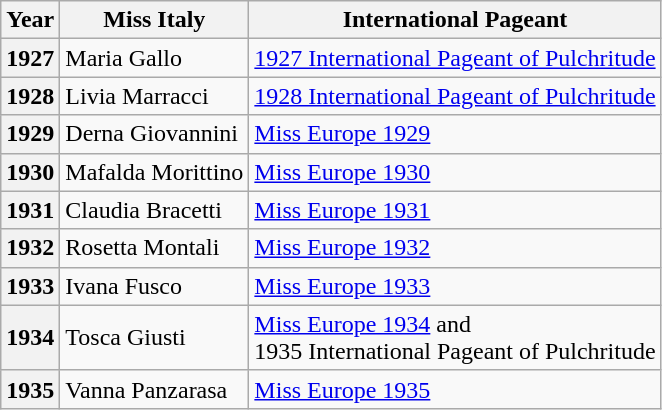<table class="wikitable" style=>
<tr>
<th>Year</th>
<th>Miss Italy</th>
<th>International Pageant</th>
</tr>
<tr>
<th>1927</th>
<td>Maria Gallo</td>
<td><a href='#'>1927 International Pageant of Pulchritude</a></td>
</tr>
<tr>
<th>1928</th>
<td>Livia Marracci</td>
<td><a href='#'>1928 International Pageant of Pulchritude</a></td>
</tr>
<tr>
<th>1929</th>
<td>Derna Giovannini</td>
<td><a href='#'>Miss Europe 1929</a></td>
</tr>
<tr>
<th>1930</th>
<td>Mafalda Morittino</td>
<td><a href='#'>Miss Europe 1930</a></td>
</tr>
<tr>
<th>1931</th>
<td>Claudia Bracetti</td>
<td><a href='#'>Miss Europe 1931</a></td>
</tr>
<tr>
<th>1932</th>
<td>Rosetta Montali</td>
<td><a href='#'>Miss Europe 1932</a></td>
</tr>
<tr>
<th>1933</th>
<td>Ivana Fusco</td>
<td><a href='#'>Miss Europe 1933</a></td>
</tr>
<tr>
<th>1934</th>
<td>Tosca Giusti</td>
<td><a href='#'>Miss Europe 1934</a> and<br>1935 International Pageant of Pulchritude</td>
</tr>
<tr>
<th>1935</th>
<td>Vanna Panzarasa</td>
<td><a href='#'>Miss Europe 1935</a></td>
</tr>
</table>
